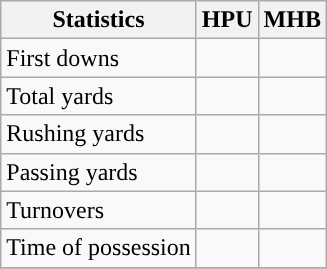<table class="wikitable" style="float: left;">
<tr>
<th>Statistics</th>
<th>HPU</th>
<th>MHB</th>
</tr>
<tr>
<td>First downs</td>
<td></td>
<td></td>
</tr>
<tr>
<td>Total yards</td>
<td></td>
<td></td>
</tr>
<tr>
<td>Rushing yards</td>
<td></td>
<td></td>
</tr>
<tr>
<td>Passing yards</td>
<td></td>
<td></td>
</tr>
<tr>
<td>Turnovers</td>
<td></td>
<td></td>
</tr>
<tr>
<td>Time of possession</td>
<td></td>
<td></td>
</tr>
<tr>
</tr>
</table>
